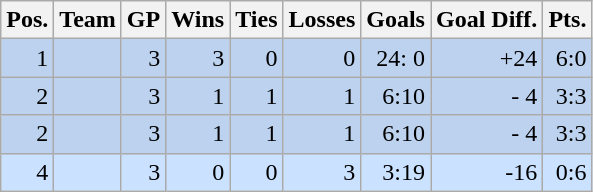<table class="wikitable">
<tr>
<th>Pos.</th>
<th>Team</th>
<th>GP</th>
<th>Wins</th>
<th>Ties</th>
<th>Losses</th>
<th>Goals</th>
<th>Goal Diff.</th>
<th>Pts.</th>
</tr>
<tr bgcolor="#BCD2EE" align="right">
<td>1</td>
<td align="left"></td>
<td>3</td>
<td>3</td>
<td>0</td>
<td>0</td>
<td>24: 0</td>
<td>+24</td>
<td>6:0</td>
</tr>
<tr bgcolor="#BCD2EE" align="right">
<td>2</td>
<td align="left"></td>
<td>3</td>
<td>1</td>
<td>1</td>
<td>1</td>
<td>6:10</td>
<td>- 4</td>
<td>3:3</td>
</tr>
<tr bgcolor="#BCD2EE" align="right">
<td>2</td>
<td align="left"></td>
<td>3</td>
<td>1</td>
<td>1</td>
<td>1</td>
<td>6:10</td>
<td>- 4</td>
<td>3:3</td>
</tr>
<tr bgcolor="#CAE1FF" align="right">
<td>4</td>
<td align="left"></td>
<td>3</td>
<td>0</td>
<td>0</td>
<td>3</td>
<td>3:19</td>
<td>-16</td>
<td>0:6</td>
</tr>
</table>
